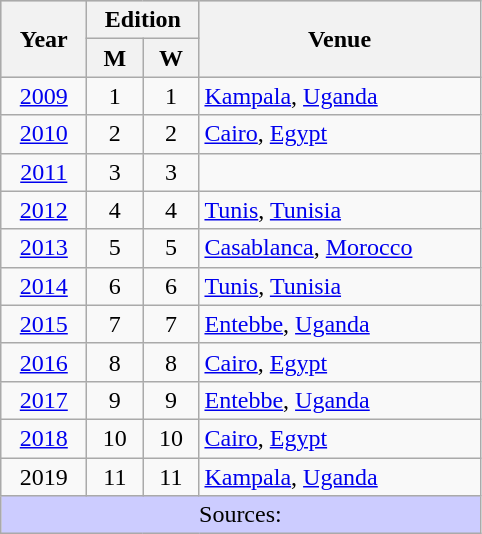<table class="wikitable" style="text-align:center;">
<tr bgcolor="cccccc">
<th rowspan=2 width=50>Year</th>
<th colspan=2>Edition</th>
<th rowspan=2 width=180>Venue</th>
</tr>
<tr>
<th width=30>M</th>
<th width=30>W</th>
</tr>
<tr>
<td><a href='#'>2009</a></td>
<td>1</td>
<td>1</td>
<td align=left> <a href='#'>Kampala</a>, <a href='#'>Uganda</a></td>
</tr>
<tr>
<td><a href='#'>2010</a></td>
<td>2</td>
<td>2</td>
<td align=left> <a href='#'>Cairo</a>, <a href='#'>Egypt</a></td>
</tr>
<tr>
<td><a href='#'>2011</a></td>
<td>3</td>
<td>3</td>
<td></td>
</tr>
<tr>
<td><a href='#'>2012</a></td>
<td>4</td>
<td>4</td>
<td align=left> <a href='#'>Tunis</a>, <a href='#'>Tunisia</a></td>
</tr>
<tr>
<td><a href='#'>2013</a></td>
<td>5</td>
<td>5</td>
<td align=left> <a href='#'>Casablanca</a>, <a href='#'>Morocco</a></td>
</tr>
<tr>
<td><a href='#'>2014</a></td>
<td>6</td>
<td>6</td>
<td align=left> <a href='#'>Tunis</a>, <a href='#'>Tunisia</a></td>
</tr>
<tr>
<td><a href='#'>2015</a></td>
<td>7</td>
<td>7</td>
<td align=left> <a href='#'>Entebbe</a>, <a href='#'>Uganda</a></td>
</tr>
<tr>
<td><a href='#'>2016</a></td>
<td>8</td>
<td>8</td>
<td align=left> <a href='#'>Cairo</a>, <a href='#'>Egypt</a></td>
</tr>
<tr>
<td><a href='#'>2017</a></td>
<td>9</td>
<td>9</td>
<td align=left> <a href='#'>Entebbe</a>, <a href='#'>Uganda</a></td>
</tr>
<tr>
<td><a href='#'>2018</a></td>
<td>10</td>
<td>10</td>
<td align=left> <a href='#'>Cairo</a>, <a href='#'>Egypt</a></td>
</tr>
<tr>
<td>2019</td>
<td>11</td>
<td>11</td>
<td align=left> <a href='#'>Kampala</a>, <a href='#'>Uganda</a></td>
</tr>
<tr>
<td colspan="4" style="background-color:#ccccff;">Sources:</td>
</tr>
</table>
